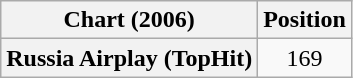<table class="wikitable plainrowheaders" style="text-align:center">
<tr>
<th scope="col">Chart (2006)</th>
<th scope="col">Position</th>
</tr>
<tr>
<th scope="row">Russia Airplay (TopHit)</th>
<td>169</td>
</tr>
</table>
